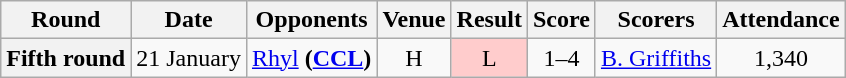<table class="wikitable" style="text-align:center">
<tr>
<th>Round</th>
<th>Date</th>
<th>Opponents</th>
<th>Venue</th>
<th>Result</th>
<th>Score</th>
<th>Scorers</th>
<th>Attendance</th>
</tr>
<tr>
<th>Fifth round</th>
<td>21 January</td>
<td><a href='#'>Rhyl</a> <strong>(<a href='#'>CCL</a>)</strong></td>
<td>H</td>
<td style="background-color:#FFCCCC">L</td>
<td>1–4</td>
<td align="left"><a href='#'>B. Griffiths</a></td>
<td>1,340</td>
</tr>
</table>
